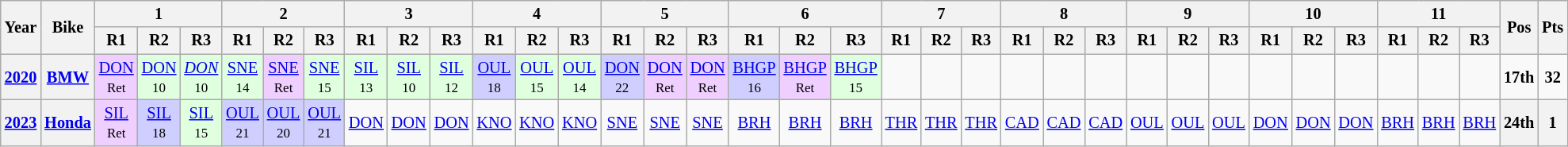<table class="wikitable" style="text-align:center; font-size:85%">
<tr>
<th valign="middle" rowspan=2>Year</th>
<th valign="middle" rowspan=2>Bike</th>
<th colspan=3>1</th>
<th colspan=3>2</th>
<th colspan=3>3</th>
<th colspan=3>4</th>
<th colspan=3>5</th>
<th colspan=3>6</th>
<th colspan=3>7</th>
<th colspan=3>8</th>
<th colspan=3>9</th>
<th colspan=3>10</th>
<th colspan=3>11</th>
<th rowspan=2>Pos</th>
<th rowspan=2>Pts</th>
</tr>
<tr>
<th>R1</th>
<th>R2</th>
<th>R3</th>
<th>R1</th>
<th>R2</th>
<th>R3</th>
<th>R1</th>
<th>R2</th>
<th>R3</th>
<th>R1</th>
<th>R2</th>
<th>R3</th>
<th>R1</th>
<th>R2</th>
<th>R3</th>
<th>R1</th>
<th>R2</th>
<th>R3</th>
<th>R1</th>
<th>R2</th>
<th>R3</th>
<th>R1</th>
<th>R2</th>
<th>R3</th>
<th>R1</th>
<th>R2</th>
<th>R3</th>
<th>R1</th>
<th>R2</th>
<th>R3</th>
<th>R1</th>
<th>R2</th>
<th>R3</th>
</tr>
<tr>
<th><a href='#'>2020</a></th>
<th><a href='#'>BMW</a></th>
<td style="background:#EFCFFF;"><a href='#'>DON</a><br><small>Ret</small></td>
<td style="background:#DFFFDF;"><a href='#'>DON</a><br><small>10</small></td>
<td style="background:#DFFFDF;"><em><a href='#'>DON</a></em><br><small>10</small></td>
<td style="background:#DFFFDF;"><a href='#'>SNE</a><br><small>14</small></td>
<td style="background:#EFCFFF;"><a href='#'>SNE</a><br><small>Ret</small></td>
<td style="background:#DFFFDF;"><a href='#'>SNE</a><br><small>15</small></td>
<td style="background:#DFFFDF;"><a href='#'>SIL</a><br><small>13</small></td>
<td style="background:#DFFFDF;"><a href='#'>SIL</a><br><small>10</small></td>
<td style="background:#DFFFDF;"><a href='#'>SIL</a><br><small>12</small></td>
<td style="background:#CFCFFF;"><a href='#'>OUL</a><br><small>18</small></td>
<td style="background:#DFFFDF;"><a href='#'>OUL</a><br><small>15</small></td>
<td style="background:#DFFFDF;"><a href='#'>OUL</a><br><small>14</small></td>
<td style="background:#CFCFFF;"><a href='#'>DON</a><br><small>22</small></td>
<td style="background:#EFCFFF;"><a href='#'>DON</a><br><small>Ret</small></td>
<td style="background:#EFCFFF;"><a href='#'>DON</a><br><small>Ret</small></td>
<td style="background:#CFCFFF;"><a href='#'>BHGP</a><br><small>16</small></td>
<td style="background:#EFCFFF;"><a href='#'>BHGP</a><br><small>Ret</small></td>
<td style="background:#DFFFDF;"><a href='#'>BHGP</a><br><small>15</small></td>
<td></td>
<td></td>
<td></td>
<td></td>
<td></td>
<td></td>
<td></td>
<td></td>
<td></td>
<td></td>
<td></td>
<td></td>
<td></td>
<td></td>
<td></td>
<td><strong>17th</strong></td>
<td><strong>32</strong></td>
</tr>
<tr>
<th><a href='#'>2023</a></th>
<th><a href='#'>Honda</a></th>
<td style="background:#efcfff;"><a href='#'>SIL</a><br><small>Ret</small></td>
<td style="background:#cfcfff;"><a href='#'>SIL</a><br><small>18</small></td>
<td style="background:#dfffdf;"><a href='#'>SIL</a><br><small>15</small></td>
<td style="background:#cfcfff;"><a href='#'>OUL</a><br><small>21</small></td>
<td style="background:#cfcfff;"><a href='#'>OUL</a><br><small>20</small></td>
<td style="background:#cfcfff;"><a href='#'>OUL</a><br><small>21</small></td>
<td style="background:#;"><a href='#'>DON</a><br><small></small></td>
<td style="background:#;"><a href='#'>DON</a><br><small></small></td>
<td style="background:#;"><a href='#'>DON</a><br><small></small></td>
<td style="background:#;"><a href='#'>KNO</a><br><small></small></td>
<td style="background:#;"><a href='#'>KNO</a><br><small></small></td>
<td style="background:#;"><a href='#'>KNO</a><br><small></small></td>
<td style="background:#;"><a href='#'>SNE</a><br><small></small></td>
<td style="background:#;"><a href='#'>SNE</a><br><small></small></td>
<td style="background:#;"><a href='#'>SNE</a><br><small></small></td>
<td style="background:#;"><a href='#'>BRH</a><br><small></small></td>
<td style="background:#;"><a href='#'>BRH</a><br><small></small></td>
<td style="background:#;"><a href='#'>BRH</a><br><small></small></td>
<td style="background:#;"><a href='#'>THR</a><br><small></small></td>
<td style="background:#;"><a href='#'>THR</a><br><small></small></td>
<td style="background:#;"><a href='#'>THR</a><br><small></small></td>
<td style="background:#;"><a href='#'>CAD</a><br><small></small></td>
<td style="background:#;"><a href='#'>CAD</a><br><small></small></td>
<td style="background:#;"><a href='#'>CAD</a><br><small></small></td>
<td style="background:#;"><a href='#'>OUL</a><br><small></small></td>
<td style="background:#;"><a href='#'>OUL</a><br><small></small></td>
<td style="background:#;"><a href='#'>OUL</a><br><small></small></td>
<td style="background:#;"><a href='#'>DON</a><br><small></small></td>
<td style="background:#;"><a href='#'>DON</a><br><small></small></td>
<td style="background:#;"><a href='#'>DON</a><br><small></small></td>
<td style="background:#;"><a href='#'>BRH</a><br><small></small></td>
<td style="background:#;"><a href='#'>BRH</a><br><small></small></td>
<td style="background:#;"><a href='#'>BRH</a><br><small></small></td>
<th style="background:#;">24th</th>
<th style="background:#;">1</th>
</tr>
</table>
